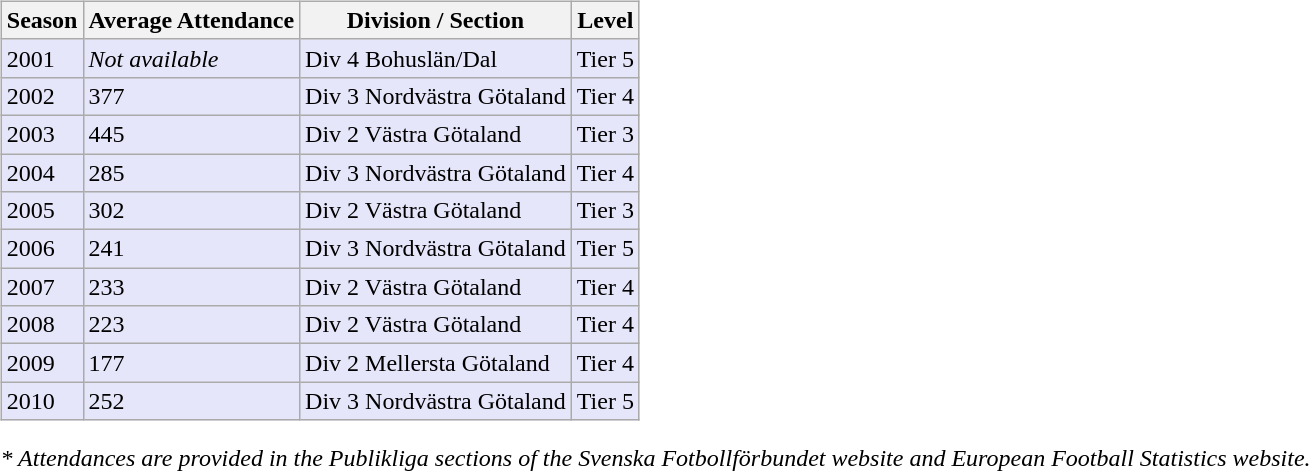<table>
<tr>
<td valign="top" width=0%><br><table class="wikitable">
<tr style="background:#f0f6fa;">
<th><strong>Season</strong></th>
<th><strong>Average Attendance</strong></th>
<th><strong>Division / Section</strong></th>
<th><strong>Level</strong></th>
</tr>
<tr>
<td style="background:#E6E6FA;">2001</td>
<td style="background:#E6E6FA;"><em>Not available</em></td>
<td style="background:#E6E6FA;">Div 4 Bohuslän/Dal</td>
<td style="background:#E6E6FA;">Tier 5</td>
</tr>
<tr>
<td style="background:#E6E6FA;">2002</td>
<td style="background:#E6E6FA;">377</td>
<td style="background:#E6E6FA;">Div 3 Nordvästra Götaland</td>
<td style="background:#E6E6FA;">Tier 4</td>
</tr>
<tr>
<td style="background:#E6E6FA;">2003</td>
<td style="background:#E6E6FA;">445</td>
<td style="background:#E6E6FA;">Div 2 Västra Götaland</td>
<td style="background:#E6E6FA;">Tier 3</td>
</tr>
<tr>
<td style="background:#E6E6FA;">2004</td>
<td style="background:#E6E6FA;">285</td>
<td style="background:#E6E6FA;">Div 3 Nordvästra Götaland</td>
<td style="background:#E6E6FA;">Tier 4</td>
</tr>
<tr>
<td style="background:#E6E6FA;">2005</td>
<td style="background:#E6E6FA;">302</td>
<td style="background:#E6E6FA;">Div 2 Västra Götaland</td>
<td style="background:#E6E6FA;">Tier 3</td>
</tr>
<tr>
<td style="background:#E6E6FA;">2006</td>
<td style="background:#E6E6FA;">241</td>
<td style="background:#E6E6FA;">Div 3 Nordvästra Götaland</td>
<td style="background:#E6E6FA;">Tier 5</td>
</tr>
<tr>
<td style="background:#E6E6FA;">2007</td>
<td style="background:#E6E6FA;">233</td>
<td style="background:#E6E6FA;">Div 2 Västra Götaland</td>
<td style="background:#E6E6FA;">Tier 4</td>
</tr>
<tr>
<td style="background:#E6E6FA;">2008</td>
<td style="background:#E6E6FA;">223</td>
<td style="background:#E6E6FA;">Div 2 Västra Götaland</td>
<td style="background:#E6E6FA;">Tier 4</td>
</tr>
<tr>
<td style="background:#E6E6FA;">2009</td>
<td style="background:#E6E6FA;">177</td>
<td style="background:#E6E6FA;">Div 2 Mellersta Götaland</td>
<td style="background:#E6E6FA;">Tier 4</td>
</tr>
<tr>
<td style="background:#E6E6FA;">2010</td>
<td style="background:#E6E6FA;">252</td>
<td style="background:#E6E6FA;">Div 3 Nordvästra Götaland</td>
<td style="background:#E6E6FA;">Tier 5</td>
</tr>
</table>
<em>* Attendances are provided in the Publikliga sections of the Svenska Fotbollförbundet website and European Football Statistics website.</em> 
</td>
</tr>
</table>
